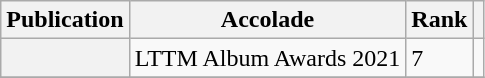<table class="sortable wikitable plainrowheaders  mw-collapsible">
<tr>
<th scope="col">Publication</th>
<th scope="col" class="unsortable">Accolade</th>
<th scope="col">Rank</th>
<th scope="col" class="unsortable"></th>
</tr>
<tr>
<th scope="row"><em></em></th>
<td>LTTM Album Awards 2021</td>
<td>7</td>
<td></td>
</tr>
<tr>
</tr>
</table>
